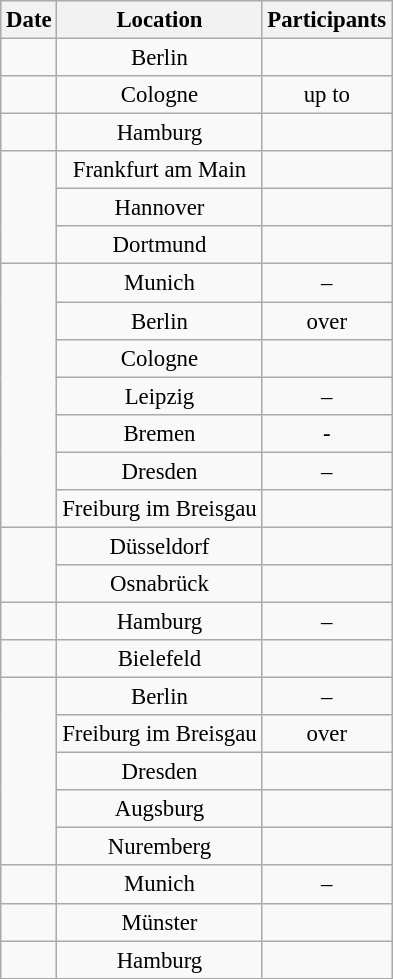<table class="wikitable sortable float-right" style="text-align:center; font-size:95%;">
<tr>
<th>Date</th>
<th>Location</th>
<th>Participants</th>
</tr>
<tr>
<td></td>
<td>Berlin</td>
<td></td>
</tr>
<tr>
<td></td>
<td>Cologne</td>
<td data-sort-value="29999">up to </td>
</tr>
<tr>
<td></td>
<td>Hamburg</td>
<td></td>
</tr>
<tr>
<td rowspan="3"></td>
<td>Frankfurt am Main</td>
<td></td>
</tr>
<tr>
<td>Hannover</td>
<td></td>
</tr>
<tr>
<td>Dortmund</td>
<td></td>
</tr>
<tr>
<td rowspan="7"></td>
<td>Munich</td>
<td data-sort-value="100002">–</td>
</tr>
<tr>
<td>Berlin</td>
<td data-sort-value="100001">over </td>
</tr>
<tr>
<td>Cologne</td>
<td></td>
</tr>
<tr>
<td>Leipzig</td>
<td data-sort-value="60001">–</td>
</tr>
<tr>
<td>Bremen</td>
<td data-sort-value="44999">-</td>
</tr>
<tr>
<td>Dresden</td>
<td data-sort-value="25001">–</td>
</tr>
<tr>
<td>Freiburg im Breisgau</td>
<td></td>
</tr>
<tr>
<td rowspan="2"></td>
<td>Düsseldorf</td>
<td></td>
</tr>
<tr>
<td>Osnabrück</td>
<td></td>
</tr>
<tr>
<td></td>
<td>Hamburg</td>
<td data-sort-value="60002">–</td>
</tr>
<tr>
<td></td>
<td>Bielefeld</td>
<td></td>
</tr>
<tr>
<td rowspan="5"></td>
<td>Berlin</td>
<td data-sort-value="150001">–</td>
</tr>
<tr>
<td>Freiburg im Breisgau</td>
<td data-sort-value="30001">over </td>
</tr>
<tr>
<td>Dresden</td>
<td></td>
</tr>
<tr>
<td>Augsburg</td>
<td></td>
</tr>
<tr>
<td>Nuremberg</td>
<td></td>
</tr>
<tr>
<td></td>
<td>Munich</td>
<td data-sort-value="75001">–</td>
</tr>
<tr>
<td></td>
<td>Münster</td>
<td></td>
</tr>
<tr>
<td></td>
<td>Hamburg</td>
<td></td>
</tr>
</table>
